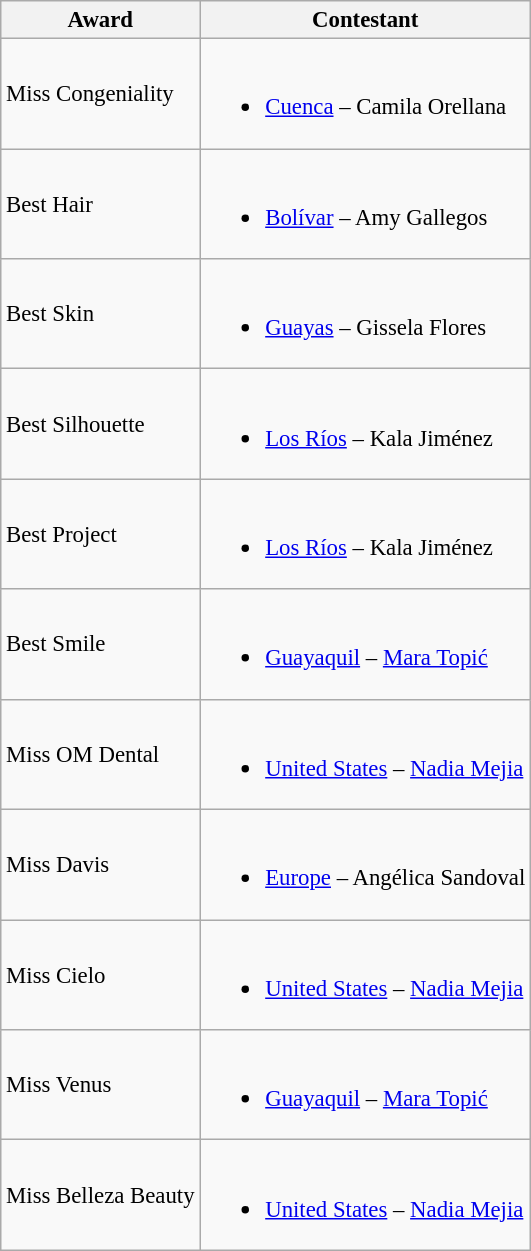<table class="wikitable sortable" style="font-size:95%;">
<tr>
<th>Award</th>
<th>Contestant</th>
</tr>
<tr>
<td>Miss Congeniality</td>
<td><br><ul><li><a href='#'>Cuenca</a> – Camila Orellana</li></ul></td>
</tr>
<tr>
<td>Best Hair</td>
<td><br><ul><li><a href='#'>Bolívar</a> – Amy Gallegos</li></ul></td>
</tr>
<tr>
<td>Best Skin</td>
<td><br><ul><li><a href='#'>Guayas</a> – Gissela Flores</li></ul></td>
</tr>
<tr>
<td>Best Silhouette</td>
<td><br><ul><li><a href='#'>Los Ríos</a> – Kala Jiménez</li></ul></td>
</tr>
<tr>
<td>Best Project</td>
<td><br><ul><li><a href='#'>Los Ríos</a> – Kala Jiménez</li></ul></td>
</tr>
<tr>
<td>Best Smile</td>
<td><br><ul><li><a href='#'>Guayaquil</a> – <a href='#'>Mara Topić</a></li></ul></td>
</tr>
<tr>
<td>Miss OM Dental</td>
<td><br><ul><li><a href='#'>United States</a> – <a href='#'>Nadia Mejia</a></li></ul></td>
</tr>
<tr>
<td>Miss Davis</td>
<td><br><ul><li><a href='#'>Europe</a> – Angélica Sandoval</li></ul></td>
</tr>
<tr>
<td>Miss Cielo</td>
<td><br><ul><li><a href='#'>United States</a> – <a href='#'>Nadia Mejia</a></li></ul></td>
</tr>
<tr>
<td>Miss Venus</td>
<td><br><ul><li><a href='#'>Guayaquil</a> – <a href='#'>Mara Topić</a></li></ul></td>
</tr>
<tr>
<td>Miss Belleza Beauty</td>
<td><br><ul><li><a href='#'>United States</a> – <a href='#'>Nadia Mejia</a></li></ul></td>
</tr>
</table>
